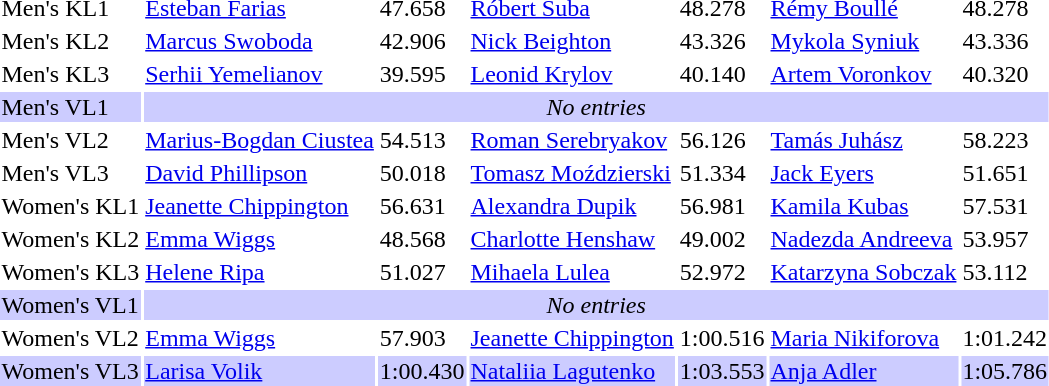<table>
<tr>
<td>Men's KL1</td>
<td><a href='#'>Esteban Farias</a><br></td>
<td>47.658</td>
<td><a href='#'>Róbert Suba</a><br></td>
<td>48.278</td>
<td><a href='#'>Rémy Boullé</a><br></td>
<td>48.278</td>
</tr>
<tr>
<td>Men's KL2</td>
<td><a href='#'>Marcus Swoboda</a><br></td>
<td>42.906</td>
<td><a href='#'>Nick Beighton</a><br></td>
<td>43.326</td>
<td><a href='#'>Mykola Syniuk</a><br></td>
<td>43.336</td>
</tr>
<tr>
<td>Men's KL3</td>
<td><a href='#'>Serhii Yemelianov</a><br></td>
<td>39.595</td>
<td><a href='#'>Leonid Krylov</a><br></td>
<td>40.140</td>
<td><a href='#'>Artem Voronkov</a><br></td>
<td>40.320</td>
</tr>
<tr bgcolor=ccccff>
<td>Men's VL1</td>
<td colspan="6" style="text-align: center;"><em>No entries</em></td>
</tr>
<tr>
<td>Men's VL2</td>
<td><a href='#'>Marius-Bogdan Ciustea</a><br></td>
<td>54.513</td>
<td><a href='#'>Roman Serebryakov</a><br></td>
<td>56.126</td>
<td><a href='#'>Tamás Juhász</a><br></td>
<td>58.223</td>
</tr>
<tr>
<td>Men's VL3</td>
<td><a href='#'>David Phillipson</a><br></td>
<td>50.018</td>
<td><a href='#'>Tomasz Moździerski</a><br></td>
<td>51.334</td>
<td><a href='#'>Jack Eyers</a><br></td>
<td>51.651</td>
</tr>
<tr>
<td>Women's KL1</td>
<td><a href='#'>Jeanette Chippington</a><br></td>
<td>56.631</td>
<td><a href='#'>Alexandra Dupik</a><br></td>
<td>56.981</td>
<td><a href='#'>Kamila Kubas</a><br></td>
<td>57.531</td>
</tr>
<tr>
<td>Women's KL2</td>
<td><a href='#'>Emma Wiggs</a><br></td>
<td>48.568</td>
<td><a href='#'>Charlotte Henshaw</a><br></td>
<td>49.002</td>
<td><a href='#'>Nadezda Andreeva</a><br></td>
<td>53.957</td>
</tr>
<tr>
<td>Women's KL3</td>
<td><a href='#'>Helene Ripa</a><br></td>
<td>51.027</td>
<td><a href='#'>Mihaela Lulea</a><br></td>
<td>52.972</td>
<td><a href='#'>Katarzyna Sobczak</a><br></td>
<td>53.112</td>
</tr>
<tr bgcolor=ccccff>
<td>Women's VL1</td>
<td colspan="6" style="text-align: center;"><em>No entries</em></td>
</tr>
<tr>
<td>Women's VL2</td>
<td><a href='#'>Emma Wiggs</a><br></td>
<td>57.903</td>
<td><a href='#'>Jeanette Chippington</a><br></td>
<td>1:00.516</td>
<td><a href='#'>Maria Nikiforova</a><br></td>
<td>1:01.242</td>
</tr>
<tr bgcolor=ccccff>
<td>Women's VL3</td>
<td><a href='#'>Larisa Volik</a><br></td>
<td>1:00.430</td>
<td><a href='#'>Nataliia Lagutenko</a><br></td>
<td>1:03.553</td>
<td><a href='#'>Anja Adler</a><br></td>
<td>1:05.786</td>
</tr>
</table>
